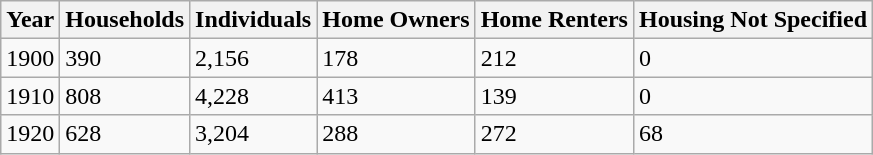<table class="wikitable">
<tr>
<th>Year</th>
<th>Households</th>
<th>Individuals</th>
<th>Home Owners</th>
<th>Home Renters</th>
<th>Housing Not Specified</th>
</tr>
<tr>
<td>1900</td>
<td>390</td>
<td>2,156</td>
<td>178</td>
<td>212</td>
<td>0</td>
</tr>
<tr>
<td>1910</td>
<td>808</td>
<td>4,228</td>
<td>413</td>
<td>139</td>
<td>0</td>
</tr>
<tr>
<td>1920</td>
<td>628</td>
<td>3,204</td>
<td>288</td>
<td>272</td>
<td>68</td>
</tr>
</table>
